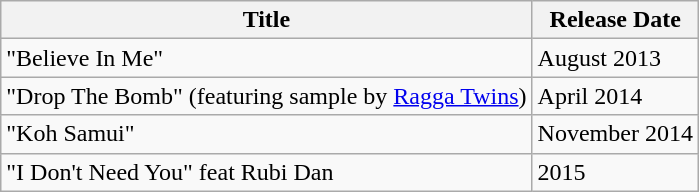<table class="wikitable">
<tr>
<th>Title</th>
<th>Release Date</th>
</tr>
<tr>
<td>"Believe In Me"</td>
<td>August 2013</td>
</tr>
<tr>
<td>"Drop The Bomb" (featuring sample by <a href='#'>Ragga Twins</a>)</td>
<td>April 2014</td>
</tr>
<tr>
<td>"Koh Samui"</td>
<td>November 2014</td>
</tr>
<tr>
<td>"I Don't Need You" feat Rubi Dan</td>
<td>2015</td>
</tr>
</table>
